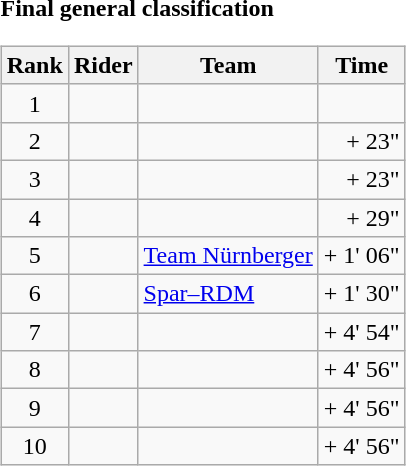<table>
<tr>
<td><strong>Final general classification</strong><br><table class="wikitable">
<tr>
<th scope="col">Rank</th>
<th scope="col">Rider</th>
<th scope="col">Team</th>
<th scope="col">Time</th>
</tr>
<tr>
<td style="text-align:center;">1</td>
<td></td>
<td></td>
<td style="text-align:right;"></td>
</tr>
<tr>
<td style="text-align:center;">2</td>
<td></td>
<td></td>
<td style="text-align:right;">+ 23"</td>
</tr>
<tr>
<td style="text-align:center;">3</td>
<td></td>
<td></td>
<td style="text-align:right;">+ 23"</td>
</tr>
<tr>
<td style="text-align:center;">4</td>
<td></td>
<td></td>
<td style="text-align:right;">+ 29"</td>
</tr>
<tr>
<td style="text-align:center;">5</td>
<td></td>
<td><a href='#'>Team Nürnberger</a></td>
<td style="text-align:right;">+ 1' 06"</td>
</tr>
<tr>
<td style="text-align:center;">6</td>
<td></td>
<td><a href='#'>Spar–RDM</a></td>
<td style="text-align:right;">+ 1' 30"</td>
</tr>
<tr>
<td style="text-align:center;">7</td>
<td></td>
<td></td>
<td style="text-align:right;">+ 4' 54"</td>
</tr>
<tr>
<td style="text-align:center;">8</td>
<td></td>
<td></td>
<td style="text-align:right;">+ 4' 56"</td>
</tr>
<tr>
<td style="text-align:center;">9</td>
<td></td>
<td></td>
<td style="text-align:right;">+ 4' 56"</td>
</tr>
<tr>
<td style="text-align:center;">10</td>
<td></td>
<td></td>
<td style="text-align:right;">+ 4' 56"</td>
</tr>
</table>
</td>
</tr>
</table>
